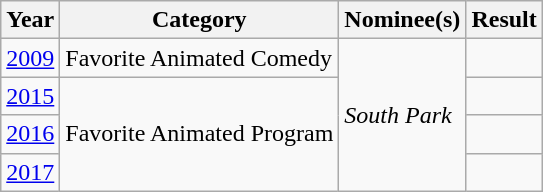<table class="wikitable">
<tr>
<th>Year</th>
<th>Category</th>
<th>Nominee(s)</th>
<th>Result</th>
</tr>
<tr>
<td><a href='#'>2009</a></td>
<td>Favorite Animated Comedy</td>
<td rowspan="4"><em>South Park</em></td>
<td></td>
</tr>
<tr>
<td><a href='#'>2015</a></td>
<td rowspan="3">Favorite Animated Program</td>
<td></td>
</tr>
<tr>
<td><a href='#'>2016</a></td>
<td></td>
</tr>
<tr>
<td><a href='#'>2017</a></td>
<td></td>
</tr>
</table>
